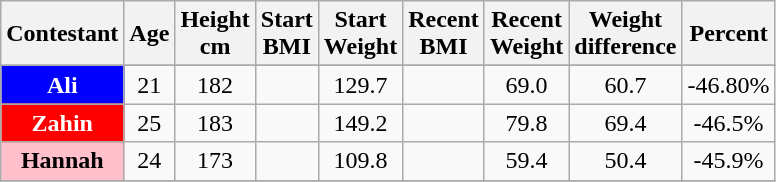<table class="wikitable sortable" style="text-align:center" align="center">
<tr>
<th>Contestant</th>
<th>Age</th>
<th>Height<br>cm</th>
<th>Start<br>BMI</th>
<th>Start<br>Weight</th>
<th>Recent<br>BMI</th>
<th>Recent<br>Weight</th>
<th>Weight<br>difference</th>
<th>Percent</th>
</tr>
<tr>
</tr>
<tr>
<th style="background:blue; color: white">Ali</th>
<td>21</td>
<td>182</td>
<td></td>
<td>129.7</td>
<td></td>
<td>69.0</td>
<td>60.7</td>
<td>-46.80%</td>
</tr>
<tr>
<th style="color:white; background: red">Zahin</th>
<td>25</td>
<td>183</td>
<td></td>
<td>149.2</td>
<td></td>
<td>79.8</td>
<td>69.4</td>
<td>-46.5%</td>
</tr>
<tr>
<th style="color:black; background: pink">Hannah</th>
<td>24</td>
<td>173</td>
<td></td>
<td>109.8</td>
<td></td>
<td>59.4</td>
<td>50.4</td>
<td>-45.9%</td>
</tr>
<tr>
</tr>
</table>
